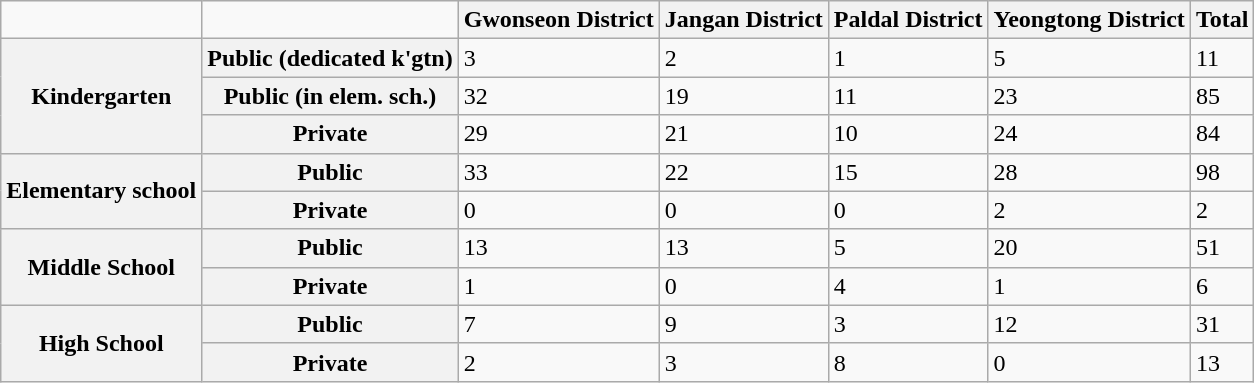<table class="wikitable mw-collapsible mw-collapsed">
<tr>
<td></td>
<td></td>
<th>Gwonseon District</th>
<th>Jangan District</th>
<th>Paldal District</th>
<th>Yeongtong District</th>
<th>Total</th>
</tr>
<tr>
<th rowspan="3">Kindergarten</th>
<th>Public (dedicated k'gtn)</th>
<td>3</td>
<td>2</td>
<td>1</td>
<td>5</td>
<td>11</td>
</tr>
<tr>
<th>Public (in elem. sch.)</th>
<td>32</td>
<td>19</td>
<td>11</td>
<td>23</td>
<td>85</td>
</tr>
<tr>
<th>Private</th>
<td>29</td>
<td>21</td>
<td>10</td>
<td>24</td>
<td>84</td>
</tr>
<tr>
<th rowspan="2">Elementary school</th>
<th>Public</th>
<td>33</td>
<td>22</td>
<td>15</td>
<td>28</td>
<td>98</td>
</tr>
<tr>
<th>Private</th>
<td>0</td>
<td>0</td>
<td>0</td>
<td>2</td>
<td>2</td>
</tr>
<tr>
<th rowspan="2">Middle School</th>
<th>Public</th>
<td>13</td>
<td>13</td>
<td>5</td>
<td>20</td>
<td>51</td>
</tr>
<tr>
<th>Private</th>
<td>1</td>
<td>0</td>
<td>4</td>
<td>1</td>
<td>6</td>
</tr>
<tr>
<th rowspan="2">High School</th>
<th>Public</th>
<td>7</td>
<td>9</td>
<td>3</td>
<td>12</td>
<td>31</td>
</tr>
<tr>
<th>Private</th>
<td>2</td>
<td>3</td>
<td>8</td>
<td>0</td>
<td>13</td>
</tr>
</table>
